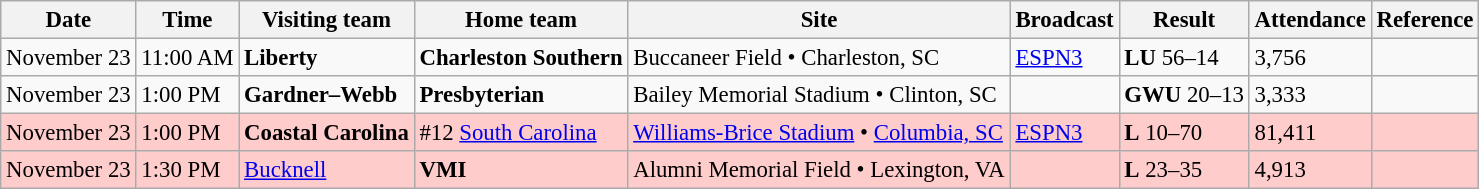<table class="wikitable" style="font-size:95%;">
<tr>
<th>Date</th>
<th>Time</th>
<th>Visiting team</th>
<th>Home team</th>
<th>Site</th>
<th>Broadcast</th>
<th>Result</th>
<th>Attendance</th>
<th class="unsortable">Reference</th>
</tr>
<tr bgcolor=>
<td>November 23</td>
<td>11:00 AM</td>
<td><strong>Liberty</strong></td>
<td><strong>Charleston Southern</strong></td>
<td>Buccaneer Field • Charleston, SC</td>
<td><a href='#'>ESPN3</a></td>
<td><strong>LU</strong> 56–14</td>
<td>3,756</td>
<td></td>
</tr>
<tr bgcolor=>
<td>November 23</td>
<td>1:00 PM</td>
<td><strong>Gardner–Webb</strong></td>
<td><strong>Presbyterian</strong></td>
<td>Bailey Memorial Stadium • Clinton, SC</td>
<td></td>
<td><strong>GWU</strong> 20–13</td>
<td>3,333</td>
<td></td>
</tr>
<tr bgcolor=ffcccc>
<td>November 23</td>
<td>1:00 PM</td>
<td><strong>Coastal Carolina</strong></td>
<td>#12 <a href='#'>South Carolina</a></td>
<td><a href='#'>Williams-Brice Stadium</a> • <a href='#'>Columbia, SC</a></td>
<td><a href='#'>ESPN3</a></td>
<td><strong>L</strong> 10–70</td>
<td>81,411</td>
<td></td>
</tr>
<tr bgcolor=ffcccc>
<td>November 23</td>
<td>1:30 PM</td>
<td><a href='#'>Bucknell</a></td>
<td><strong>VMI</strong></td>
<td>Alumni Memorial Field • Lexington, VA</td>
<td></td>
<td><strong>L</strong> 23–35</td>
<td>4,913</td>
<td></td>
</tr>
</table>
